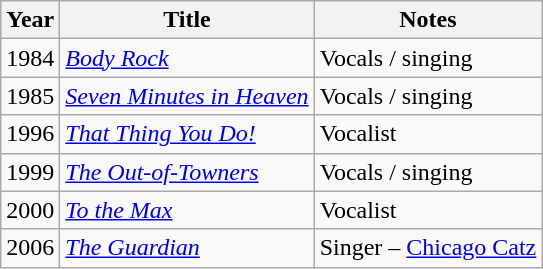<table class="wikitable sortable">
<tr>
<th>Year</th>
<th>Title</th>
<th class="unsortable">Notes</th>
</tr>
<tr>
<td>1984</td>
<td><em><a href='#'>Body Rock</a></em></td>
<td>Vocals / singing</td>
</tr>
<tr>
<td>1985</td>
<td><em><a href='#'>Seven Minutes in Heaven</a></em></td>
<td>Vocals / singing</td>
</tr>
<tr>
<td>1996</td>
<td><em><a href='#'>That Thing You Do!</a></em></td>
<td>Vocalist</td>
</tr>
<tr>
<td>1999</td>
<td><em><a href='#'>The Out-of-Towners</a></em></td>
<td>Vocals / singing</td>
</tr>
<tr>
<td>2000</td>
<td><em><a href='#'>To the Max</a></em></td>
<td>Vocalist</td>
</tr>
<tr>
<td>2006</td>
<td><em><a href='#'>The Guardian</a></em></td>
<td>Singer – <a href='#'>Chicago Catz</a></td>
</tr>
</table>
